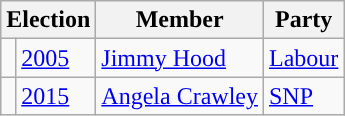<table class="wikitable">
<tr>
<th colspan="2" scope="col">Election</th>
<th scope="col">Member</th>
<th scope="col">Party</th>
</tr>
<tr>
<td rowspan="1" style="color:inherit;background-color: "></td>
<td><a href='#'>2005</a></td>
<td rowspan="1"><a href='#'>Jimmy Hood</a></td>
<td rowspan="1"><a href='#'>Labour</a></td>
</tr>
<tr>
<td rowspan="1" style="color:inherit;background-color: "></td>
<td><a href='#'>2015</a></td>
<td rowspan="1"><a href='#'>Angela Crawley</a></td>
<td rowspan="1"><a href='#'>SNP</a></td>
</tr>
</table>
